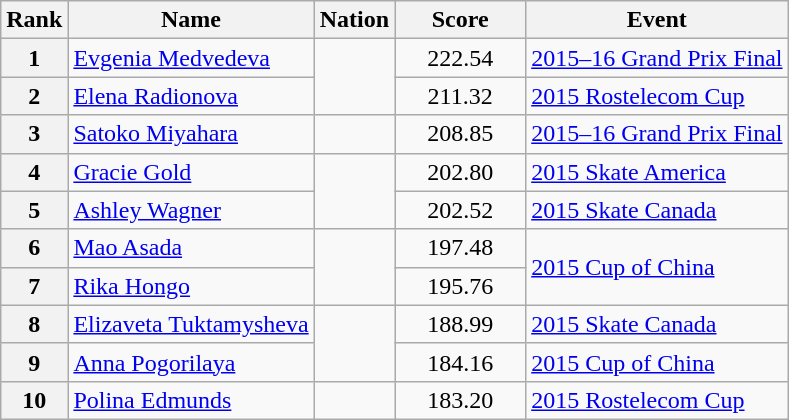<table class="wikitable sortable">
<tr>
<th>Rank</th>
<th>Name</th>
<th>Nation</th>
<th style="width:80px;">Score</th>
<th>Event</th>
</tr>
<tr>
<th>1</th>
<td><a href='#'>Evgenia Medvedeva</a></td>
<td rowspan="2"></td>
<td style="text-align:center;">222.54</td>
<td><a href='#'>2015–16 Grand Prix Final</a></td>
</tr>
<tr>
<th>2</th>
<td><a href='#'>Elena Radionova</a></td>
<td style="text-align:center;">211.32</td>
<td><a href='#'>2015 Rostelecom Cup</a></td>
</tr>
<tr>
<th>3</th>
<td><a href='#'>Satoko Miyahara</a></td>
<td></td>
<td style="text-align:center;">208.85</td>
<td><a href='#'>2015–16 Grand Prix Final</a></td>
</tr>
<tr>
<th>4</th>
<td><a href='#'>Gracie Gold</a></td>
<td rowspan="2"></td>
<td style="text-align:center;">202.80</td>
<td><a href='#'>2015 Skate America</a></td>
</tr>
<tr>
<th>5</th>
<td><a href='#'>Ashley Wagner</a></td>
<td style="text-align:center;">202.52</td>
<td><a href='#'>2015 Skate Canada</a></td>
</tr>
<tr>
<th>6</th>
<td><a href='#'>Mao Asada</a></td>
<td rowspan="2"></td>
<td style="text-align:center;">197.48</td>
<td rowspan="2"><a href='#'>2015 Cup of China</a></td>
</tr>
<tr>
<th>7</th>
<td><a href='#'>Rika Hongo</a></td>
<td style="text-align:center;">195.76</td>
</tr>
<tr>
<th>8</th>
<td><a href='#'>Elizaveta Tuktamysheva</a></td>
<td rowspan="2"></td>
<td style="text-align:center;">188.99</td>
<td><a href='#'>2015 Skate Canada</a></td>
</tr>
<tr>
<th>9</th>
<td><a href='#'>Anna Pogorilaya</a></td>
<td style="text-align:center;">184.16</td>
<td><a href='#'>2015 Cup of China</a></td>
</tr>
<tr>
<th>10</th>
<td><a href='#'>Polina Edmunds</a></td>
<td></td>
<td style="text-align:center;">183.20</td>
<td><a href='#'>2015 Rostelecom Cup</a></td>
</tr>
</table>
